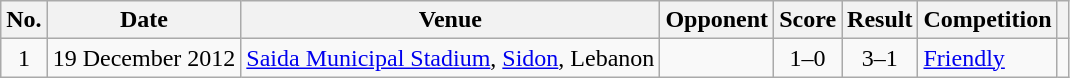<table class="wikitable sortable">
<tr>
<th scope=col>No.</th>
<th scope=col>Date</th>
<th scope=col>Venue</th>
<th scope=col>Opponent</th>
<th scope=col>Score</th>
<th scope=col>Result</th>
<th scope=col>Competition</th>
<th scope=col class="unsortable"></th>
</tr>
<tr>
<td align="center">1</td>
<td>19 December 2012</td>
<td><a href='#'>Saida Municipal Stadium</a>, <a href='#'>Sidon</a>, Lebanon</td>
<td></td>
<td align="center">1–0</td>
<td align="center">3–1</td>
<td><a href='#'>Friendly</a></td>
<td></td>
</tr>
</table>
